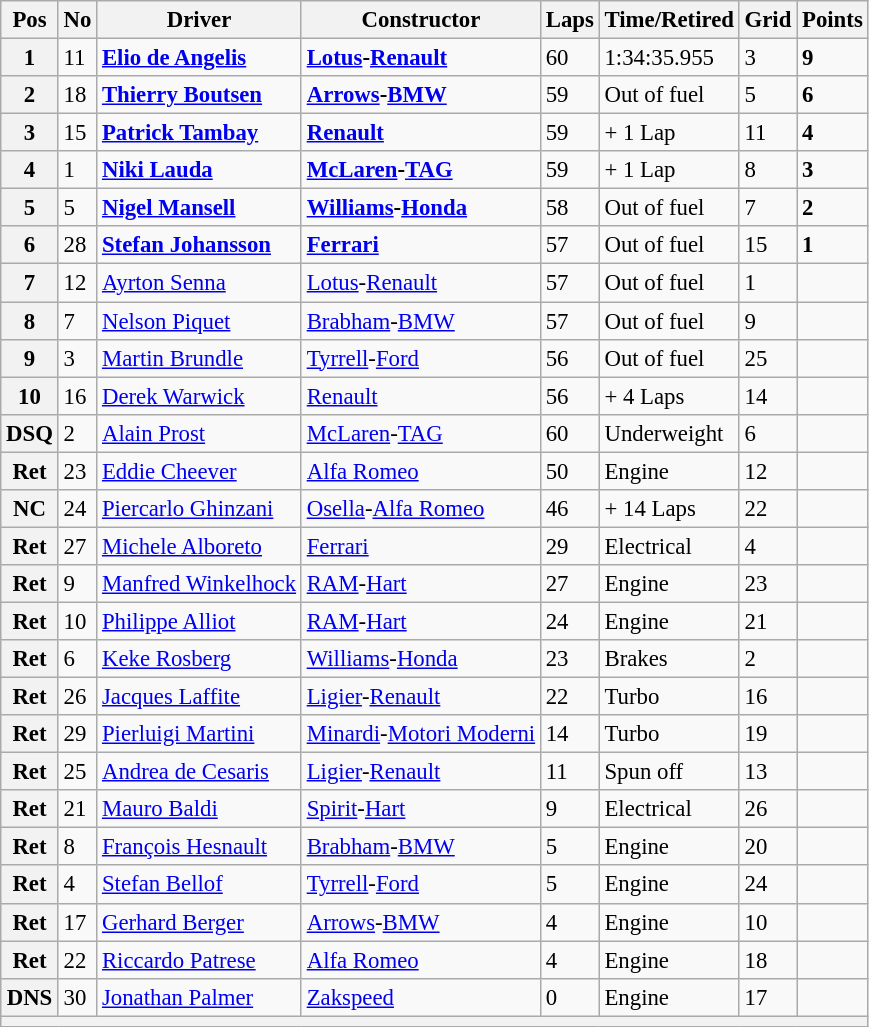<table class="wikitable" style="font-size: 95%;">
<tr>
<th>Pos</th>
<th>No</th>
<th>Driver</th>
<th>Constructor</th>
<th>Laps</th>
<th>Time/Retired</th>
<th>Grid</th>
<th>Points</th>
</tr>
<tr>
<th>1</th>
<td>11</td>
<td> <strong><a href='#'>Elio de Angelis</a></strong></td>
<td><strong><a href='#'>Lotus</a>-<a href='#'>Renault</a></strong></td>
<td>60</td>
<td>1:34:35.955</td>
<td>3</td>
<td><strong>9</strong></td>
</tr>
<tr>
<th>2</th>
<td>18</td>
<td> <strong><a href='#'>Thierry Boutsen</a></strong></td>
<td><strong><a href='#'>Arrows</a>-<a href='#'>BMW</a></strong></td>
<td>59</td>
<td>Out of fuel</td>
<td>5</td>
<td><strong>6</strong></td>
</tr>
<tr>
<th>3</th>
<td>15</td>
<td> <strong><a href='#'>Patrick Tambay</a></strong></td>
<td><strong><a href='#'>Renault</a></strong></td>
<td>59</td>
<td>+ 1 Lap</td>
<td>11</td>
<td><strong>4</strong></td>
</tr>
<tr>
<th>4</th>
<td>1</td>
<td> <strong><a href='#'>Niki Lauda</a></strong></td>
<td><strong><a href='#'>McLaren</a>-<a href='#'>TAG</a></strong></td>
<td>59</td>
<td>+ 1 Lap</td>
<td>8</td>
<td><strong>3</strong></td>
</tr>
<tr>
<th>5</th>
<td>5</td>
<td> <strong><a href='#'>Nigel Mansell</a></strong></td>
<td><strong><a href='#'>Williams</a>-<a href='#'>Honda</a></strong></td>
<td>58</td>
<td>Out of fuel</td>
<td>7</td>
<td><strong>2</strong></td>
</tr>
<tr>
<th>6</th>
<td>28</td>
<td> <strong><a href='#'>Stefan Johansson</a></strong></td>
<td><strong><a href='#'>Ferrari</a></strong></td>
<td>57</td>
<td>Out of fuel</td>
<td>15</td>
<td><strong>1</strong></td>
</tr>
<tr>
<th>7</th>
<td>12</td>
<td> <a href='#'>Ayrton Senna</a></td>
<td><a href='#'>Lotus</a>-<a href='#'>Renault</a></td>
<td>57</td>
<td>Out of fuel</td>
<td>1</td>
<td> </td>
</tr>
<tr>
<th>8</th>
<td>7</td>
<td> <a href='#'>Nelson Piquet</a></td>
<td><a href='#'>Brabham</a>-<a href='#'>BMW</a></td>
<td>57</td>
<td>Out of fuel</td>
<td>9</td>
<td> </td>
</tr>
<tr>
<th>9</th>
<td>3</td>
<td> <a href='#'>Martin Brundle</a></td>
<td><a href='#'>Tyrrell</a>-<a href='#'>Ford</a></td>
<td>56</td>
<td>Out of fuel</td>
<td>25</td>
<td> </td>
</tr>
<tr>
<th>10</th>
<td>16</td>
<td> <a href='#'>Derek Warwick</a></td>
<td><a href='#'>Renault</a></td>
<td>56</td>
<td>+ 4 Laps</td>
<td>14</td>
<td> </td>
</tr>
<tr>
<th>DSQ</th>
<td>2</td>
<td> <a href='#'>Alain Prost</a></td>
<td><a href='#'>McLaren</a>-<a href='#'>TAG</a></td>
<td>60</td>
<td>Underweight</td>
<td>6</td>
<td> </td>
</tr>
<tr>
<th>Ret</th>
<td>23</td>
<td> <a href='#'>Eddie Cheever</a></td>
<td><a href='#'>Alfa Romeo</a></td>
<td>50</td>
<td>Engine</td>
<td>12</td>
<td> </td>
</tr>
<tr>
<th>NC</th>
<td>24</td>
<td> <a href='#'>Piercarlo Ghinzani</a></td>
<td><a href='#'>Osella</a>-<a href='#'>Alfa Romeo</a></td>
<td>46</td>
<td>+ 14 Laps</td>
<td>22</td>
<td> </td>
</tr>
<tr>
<th>Ret</th>
<td>27</td>
<td> <a href='#'>Michele Alboreto</a></td>
<td><a href='#'>Ferrari</a></td>
<td>29</td>
<td>Electrical</td>
<td>4</td>
<td> </td>
</tr>
<tr>
<th>Ret</th>
<td>9</td>
<td> <a href='#'>Manfred Winkelhock</a></td>
<td><a href='#'>RAM</a>-<a href='#'>Hart</a></td>
<td>27</td>
<td>Engine</td>
<td>23</td>
<td> </td>
</tr>
<tr>
<th>Ret</th>
<td>10</td>
<td> <a href='#'>Philippe Alliot</a></td>
<td><a href='#'>RAM</a>-<a href='#'>Hart</a></td>
<td>24</td>
<td>Engine</td>
<td>21</td>
<td> </td>
</tr>
<tr>
<th>Ret</th>
<td>6</td>
<td> <a href='#'>Keke Rosberg</a></td>
<td><a href='#'>Williams</a>-<a href='#'>Honda</a></td>
<td>23</td>
<td>Brakes</td>
<td>2</td>
<td> </td>
</tr>
<tr>
<th>Ret</th>
<td>26</td>
<td> <a href='#'>Jacques Laffite</a></td>
<td><a href='#'>Ligier</a>-<a href='#'>Renault</a></td>
<td>22</td>
<td>Turbo</td>
<td>16</td>
<td> </td>
</tr>
<tr>
<th>Ret</th>
<td>29</td>
<td> <a href='#'>Pierluigi Martini</a></td>
<td><a href='#'>Minardi</a>-<a href='#'>Motori Moderni</a></td>
<td>14</td>
<td>Turbo</td>
<td>19</td>
<td> </td>
</tr>
<tr>
<th>Ret</th>
<td>25</td>
<td> <a href='#'>Andrea de Cesaris</a></td>
<td><a href='#'>Ligier</a>-<a href='#'>Renault</a></td>
<td>11</td>
<td>Spun off</td>
<td>13</td>
<td> </td>
</tr>
<tr>
<th>Ret</th>
<td>21</td>
<td> <a href='#'>Mauro Baldi</a></td>
<td><a href='#'>Spirit</a>-<a href='#'>Hart</a></td>
<td>9</td>
<td>Electrical</td>
<td>26</td>
<td> </td>
</tr>
<tr>
<th>Ret</th>
<td>8</td>
<td> <a href='#'>François Hesnault</a></td>
<td><a href='#'>Brabham</a>-<a href='#'>BMW</a></td>
<td>5</td>
<td>Engine</td>
<td>20</td>
<td> </td>
</tr>
<tr>
<th>Ret</th>
<td>4</td>
<td> <a href='#'>Stefan Bellof</a></td>
<td><a href='#'>Tyrrell</a>-<a href='#'>Ford</a></td>
<td>5</td>
<td>Engine</td>
<td>24</td>
<td> </td>
</tr>
<tr>
<th>Ret</th>
<td>17</td>
<td> <a href='#'>Gerhard Berger</a></td>
<td><a href='#'>Arrows</a>-<a href='#'>BMW</a></td>
<td>4</td>
<td>Engine</td>
<td>10</td>
<td> </td>
</tr>
<tr>
<th>Ret</th>
<td>22</td>
<td> <a href='#'>Riccardo Patrese</a></td>
<td><a href='#'>Alfa Romeo</a></td>
<td>4</td>
<td>Engine</td>
<td>18</td>
<td> </td>
</tr>
<tr>
<th>DNS</th>
<td>30</td>
<td> <a href='#'>Jonathan Palmer</a></td>
<td><a href='#'>Zakspeed</a></td>
<td>0</td>
<td>Engine</td>
<td>17</td>
<td> </td>
</tr>
<tr>
<th colspan="8"></th>
</tr>
</table>
